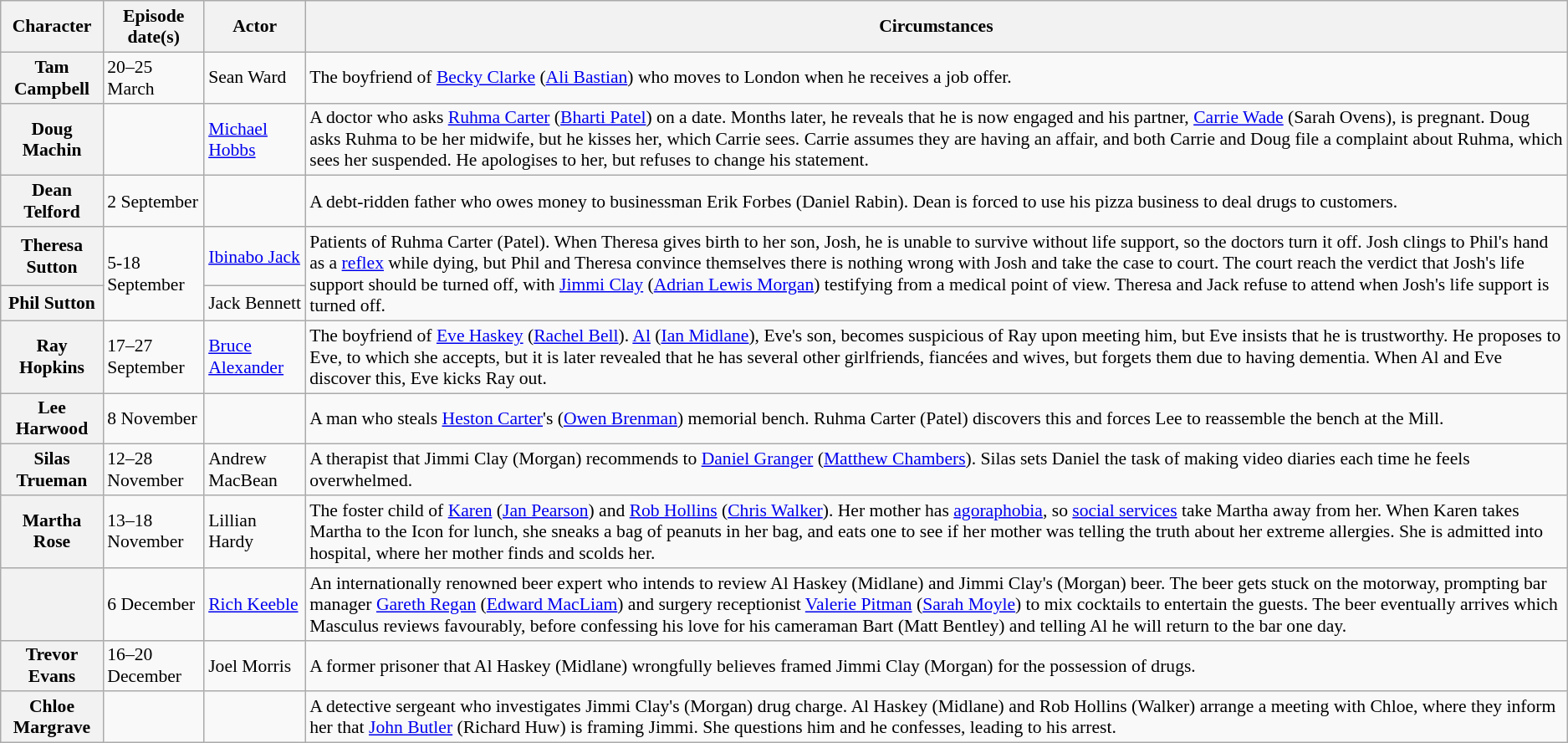<table class="wikitable plainrowheaders" style="font-size:90%">
<tr>
<th scope="col">Character</th>
<th scope="col">Episode date(s)</th>
<th scope="col">Actor</th>
<th scope="col">Circumstances</th>
</tr>
<tr>
<th scope="row">Tam Campbell </th>
<td>20–25 March</td>
<td>Sean Ward</td>
<td>The boyfriend of <a href='#'>Becky Clarke</a> (<a href='#'>Ali Bastian</a>) who moves to London when he receives a job offer.</td>
</tr>
<tr>
<th scope="row">Doug Machin </th>
<td></td>
<td><a href='#'>Michael Hobbs</a></td>
<td>A doctor who asks <a href='#'>Ruhma Carter</a> (<a href='#'>Bharti Patel</a>) on a date. Months later, he reveals that he is now engaged and his partner, <a href='#'>Carrie Wade</a> (Sarah Ovens), is pregnant. Doug asks Ruhma to be her midwife, but he kisses her, which Carrie sees. Carrie assumes they are having an affair, and both Carrie and Doug file a complaint about Ruhma, which sees her suspended. He apologises to her, but refuses to change his statement.</td>
</tr>
<tr>
<th scope="row">Dean Telford </th>
<td>2 September</td>
<td></td>
<td>A debt-ridden father who owes money to businessman Erik Forbes (Daniel Rabin). Dean is forced to use his pizza business to deal drugs to customers.</td>
</tr>
<tr>
<th scope="row">Theresa Sutton </th>
<td rowspan="2">5-18 September</td>
<td><a href='#'>Ibinabo Jack</a></td>
<td rowspan="2">Patients of Ruhma Carter (Patel). When Theresa gives birth to her son, Josh, he is unable to survive without life support, so the doctors turn it off. Josh clings to Phil's hand as a <a href='#'>reflex</a> while dying, but Phil and Theresa convince themselves there is nothing wrong with Josh and take the case to court. The court reach the verdict that Josh's life support should be turned off, with <a href='#'>Jimmi Clay</a> (<a href='#'>Adrian Lewis Morgan</a>) testifying from a medical point of view. Theresa and Jack refuse to attend when Josh's life support is turned off.</td>
</tr>
<tr>
<th scope="row">Phil Sutton </th>
<td>Jack Bennett</td>
</tr>
<tr>
<th scope="row">Ray Hopkins </th>
<td>17–27 September</td>
<td><a href='#'>Bruce Alexander</a></td>
<td>The boyfriend of <a href='#'>Eve Haskey</a> (<a href='#'>Rachel Bell</a>). <a href='#'>Al</a> (<a href='#'>Ian Midlane</a>), Eve's son, becomes suspicious of Ray upon meeting him, but Eve insists that he is trustworthy. He proposes to Eve, to which she accepts, but it is later revealed that he has several other girlfriends, fiancées and wives, but forgets them due to having dementia. When Al and Eve discover this, Eve kicks Ray out.</td>
</tr>
<tr>
<th scope="row">Lee Harwood </th>
<td>8 November</td>
<td></td>
<td>A man who steals <a href='#'>Heston Carter</a>'s (<a href='#'>Owen Brenman</a>) memorial bench. Ruhma Carter (Patel) discovers this and forces Lee to reassemble the bench at the Mill.</td>
</tr>
<tr>
<th scope="row">Silas Trueman </th>
<td>12–28 November</td>
<td>Andrew MacBean</td>
<td>A therapist that Jimmi Clay (Morgan) recommends to <a href='#'>Daniel Granger</a> (<a href='#'>Matthew Chambers</a>). Silas sets Daniel the task of making video diaries each time he feels overwhelmed.</td>
</tr>
<tr>
<th scope="row">Martha Rose </th>
<td>13–18 November</td>
<td>Lillian Hardy</td>
<td>The foster child of <a href='#'>Karen</a> (<a href='#'>Jan Pearson</a>) and <a href='#'>Rob Hollins</a> (<a href='#'>Chris Walker</a>). Her mother has <a href='#'>agoraphobia</a>, so <a href='#'>social services</a> take Martha away from her. When Karen takes Martha to the Icon for lunch, she sneaks a bag of peanuts in her bag, and eats one to see if her mother was telling the truth about her extreme allergies. She is admitted into hospital, where her mother finds and scolds her.</td>
</tr>
<tr>
<th scope="row"> </th>
<td>6 December</td>
<td><a href='#'>Rich Keeble</a></td>
<td>An internationally renowned beer expert who intends to review Al Haskey (Midlane) and Jimmi Clay's (Morgan) beer. The beer gets stuck on the motorway, prompting bar manager <a href='#'>Gareth Regan</a> (<a href='#'>Edward MacLiam</a>) and surgery receptionist <a href='#'>Valerie Pitman</a> (<a href='#'>Sarah Moyle</a>) to mix cocktails to entertain the guests. The beer eventually arrives which Masculus reviews favourably, before confessing his love for his cameraman Bart (Matt Bentley) and telling Al he will return to the bar one day.</td>
</tr>
<tr>
<th scope="row">Trevor Evans </th>
<td>16–20 December</td>
<td>Joel Morris</td>
<td>A former prisoner that Al Haskey (Midlane) wrongfully believes framed Jimmi Clay (Morgan) for the possession of drugs.</td>
</tr>
<tr>
<th scope="row">Chloe Margrave </th>
<td></td>
<td></td>
<td>A detective sergeant who investigates Jimmi Clay's (Morgan) drug charge. Al Haskey (Midlane) and Rob Hollins (Walker) arrange a meeting with Chloe, where they inform her that <a href='#'>John Butler</a> (Richard Huw) is framing Jimmi. She questions him and he confesses, leading to his arrest.</td>
</tr>
</table>
